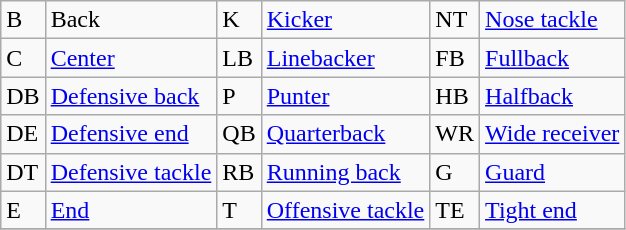<table class="wikitable">
<tr>
<td>B</td>
<td>Back</td>
<td>K</td>
<td><a href='#'>Kicker</a></td>
<td>NT</td>
<td><a href='#'>Nose tackle</a></td>
</tr>
<tr>
<td>C</td>
<td><a href='#'>Center</a></td>
<td>LB</td>
<td><a href='#'>Linebacker</a></td>
<td>FB</td>
<td><a href='#'>Fullback</a></td>
</tr>
<tr>
<td>DB</td>
<td><a href='#'>Defensive back</a></td>
<td>P</td>
<td><a href='#'>Punter</a></td>
<td>HB</td>
<td><a href='#'>Halfback</a></td>
</tr>
<tr>
<td>DE</td>
<td><a href='#'>Defensive end</a></td>
<td>QB</td>
<td><a href='#'>Quarterback</a></td>
<td>WR</td>
<td><a href='#'>Wide receiver</a></td>
</tr>
<tr>
<td>DT</td>
<td><a href='#'>Defensive tackle</a></td>
<td>RB</td>
<td><a href='#'>Running back</a></td>
<td>G</td>
<td><a href='#'>Guard</a></td>
</tr>
<tr>
<td>E</td>
<td><a href='#'>End</a></td>
<td>T</td>
<td><a href='#'>Offensive tackle</a></td>
<td>TE</td>
<td><a href='#'>Tight end</a></td>
</tr>
<tr>
</tr>
</table>
